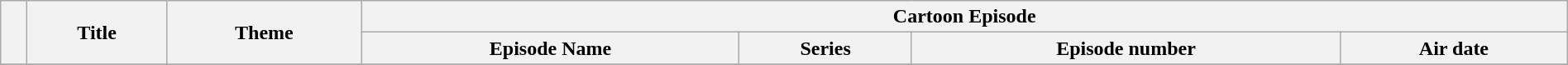<table class="wikitable" width=100%>
<tr>
<th rowspan="2"></th>
<th rowspan="2">Title</th>
<th rowspan="2">Theme</th>
<th colspan="4">Cartoon Episode</th>
</tr>
<tr>
<th>Episode Name</th>
<th>Series</th>
<th>Episode number</th>
<th>Air date</th>
</tr>
<tr>
</tr>
</table>
